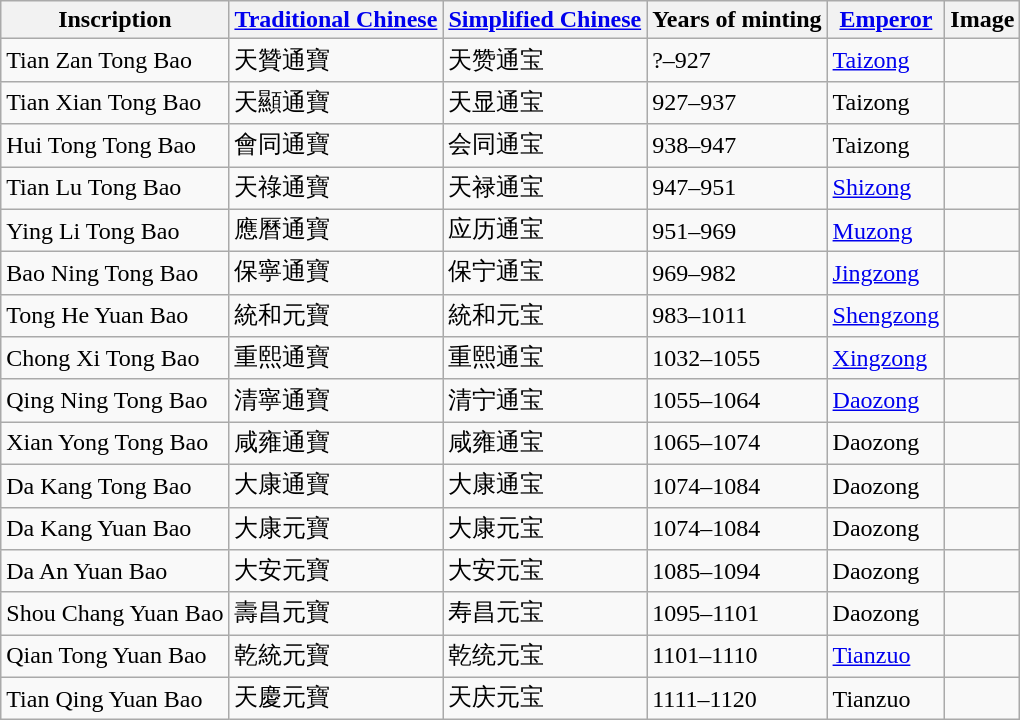<table class="wikitable">
<tr>
<th>Inscription</th>
<th><a href='#'>Traditional Chinese</a></th>
<th><a href='#'>Simplified Chinese</a></th>
<th>Years of minting</th>
<th><a href='#'>Emperor</a></th>
<th>Image</th>
</tr>
<tr>
<td>Tian Zan Tong Bao</td>
<td>天贊通寶</td>
<td>天赞通宝</td>
<td>?–927</td>
<td><a href='#'>Taizong</a></td>
<td></td>
</tr>
<tr>
<td>Tian Xian Tong Bao</td>
<td>天顯通寶</td>
<td>天显通宝</td>
<td>927–937</td>
<td>Taizong</td>
<td></td>
</tr>
<tr>
<td>Hui Tong Tong Bao</td>
<td>會同通寶</td>
<td>会同通宝</td>
<td>938–947</td>
<td>Taizong</td>
<td></td>
</tr>
<tr>
<td>Tian Lu Tong Bao</td>
<td>天祿通寶</td>
<td>天禄通宝</td>
<td>947–951</td>
<td><a href='#'>Shizong</a></td>
<td></td>
</tr>
<tr>
<td>Ying Li Tong Bao</td>
<td>應曆通寶</td>
<td>应历通宝</td>
<td>951–969</td>
<td><a href='#'>Muzong</a></td>
<td></td>
</tr>
<tr>
<td>Bao Ning Tong Bao</td>
<td>保寧通寶</td>
<td>保宁通宝</td>
<td>969–982</td>
<td><a href='#'>Jingzong</a></td>
<td></td>
</tr>
<tr>
<td>Tong He Yuan Bao</td>
<td>統和元寶</td>
<td>統和元宝</td>
<td>983–1011</td>
<td><a href='#'>Shengzong</a></td>
<td></td>
</tr>
<tr>
<td>Chong Xi Tong Bao</td>
<td>重熙通寶</td>
<td>重熙通宝</td>
<td>1032–1055</td>
<td><a href='#'>Xingzong</a></td>
<td></td>
</tr>
<tr>
<td>Qing Ning Tong Bao</td>
<td>清寧通寶</td>
<td>清宁通宝</td>
<td>1055–1064</td>
<td><a href='#'>Daozong</a></td>
<td></td>
</tr>
<tr>
<td>Xian Yong Tong Bao</td>
<td>咸雍通寶</td>
<td>咸雍通宝</td>
<td>1065–1074</td>
<td>Daozong</td>
<td></td>
</tr>
<tr>
<td>Da Kang Tong Bao</td>
<td>大康通寶</td>
<td>大康通宝</td>
<td>1074–1084</td>
<td>Daozong</td>
<td></td>
</tr>
<tr>
<td>Da Kang Yuan Bao</td>
<td>大康元寶</td>
<td>大康元宝</td>
<td>1074–1084</td>
<td>Daozong</td>
<td></td>
</tr>
<tr>
<td>Da An Yuan Bao</td>
<td>大安元寶</td>
<td>大安元宝</td>
<td>1085–1094</td>
<td>Daozong</td>
<td></td>
</tr>
<tr>
<td>Shou Chang Yuan Bao</td>
<td>壽昌元寶</td>
<td>寿昌元宝</td>
<td>1095–1101</td>
<td>Daozong</td>
<td></td>
</tr>
<tr>
<td>Qian Tong Yuan Bao</td>
<td>乾統元寶</td>
<td>乾统元宝</td>
<td>1101–1110</td>
<td><a href='#'>Tianzuo</a></td>
<td></td>
</tr>
<tr>
<td>Tian Qing Yuan Bao</td>
<td>天慶元寶</td>
<td>天庆元宝</td>
<td>1111–1120</td>
<td>Tianzuo</td>
<td></td>
</tr>
</table>
